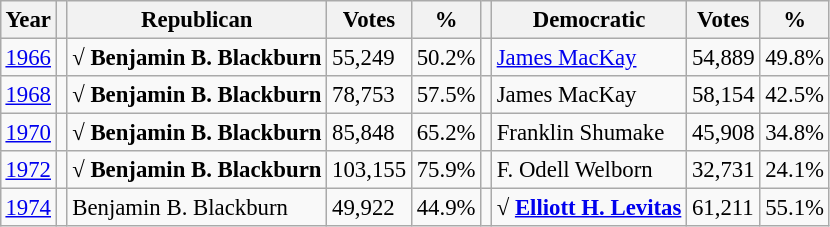<table class="wikitable" style="margin:0.5em ; font-size:95%">
<tr>
<th>Year</th>
<th></th>
<th>Republican</th>
<th>Votes</th>
<th>%</th>
<th></th>
<th>Democratic</th>
<th>Votes</th>
<th>%</th>
</tr>
<tr>
<td><a href='#'>1966</a></td>
<td></td>
<td><strong>√ Benjamin B. Blackburn</strong></td>
<td>55,249</td>
<td>50.2%</td>
<td></td>
<td><a href='#'>James MacKay</a></td>
<td>54,889</td>
<td>49.8%</td>
</tr>
<tr>
<td><a href='#'>1968</a></td>
<td></td>
<td><strong>√ Benjamin B. Blackburn</strong></td>
<td>78,753</td>
<td>57.5%</td>
<td></td>
<td>James MacKay</td>
<td>58,154</td>
<td>42.5%</td>
</tr>
<tr>
<td><a href='#'>1970</a></td>
<td></td>
<td><strong>√ Benjamin B. Blackburn</strong></td>
<td>85,848</td>
<td>65.2%</td>
<td></td>
<td>Franklin Shumake</td>
<td>45,908</td>
<td>34.8%</td>
</tr>
<tr>
<td><a href='#'>1972</a></td>
<td></td>
<td><strong>√ Benjamin B. Blackburn</strong></td>
<td>103,155</td>
<td>75.9%</td>
<td></td>
<td>F. Odell Welborn</td>
<td>32,731</td>
<td>24.1%</td>
</tr>
<tr>
<td><a href='#'>1974</a></td>
<td></td>
<td>Benjamin B. Blackburn</td>
<td>49,922</td>
<td>44.9%</td>
<td></td>
<td><strong>√ <a href='#'>Elliott H. Levitas</a></strong></td>
<td>61,211</td>
<td>55.1%</td>
</tr>
</table>
